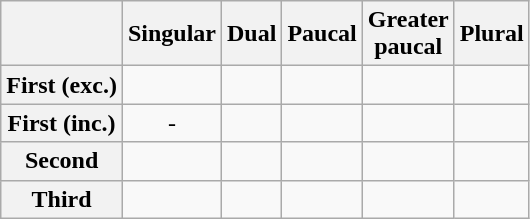<table class="wikitable" style="text-align: center;">
<tr>
<th></th>
<th>Singular</th>
<th>Dual</th>
<th>Paucal</th>
<th>Greater<br>paucal</th>
<th>Plural</th>
</tr>
<tr>
<th>First (exc.)</th>
<td></td>
<td></td>
<td></td>
<td></td>
<td></td>
</tr>
<tr>
<th>First (inc.)</th>
<td>-</td>
<td></td>
<td></td>
<td></td>
<td></td>
</tr>
<tr>
<th>Second</th>
<td></td>
<td></td>
<td></td>
<td></td>
<td></td>
</tr>
<tr>
<th>Third</th>
<td></td>
<td></td>
<td></td>
<td></td>
<td></td>
</tr>
</table>
